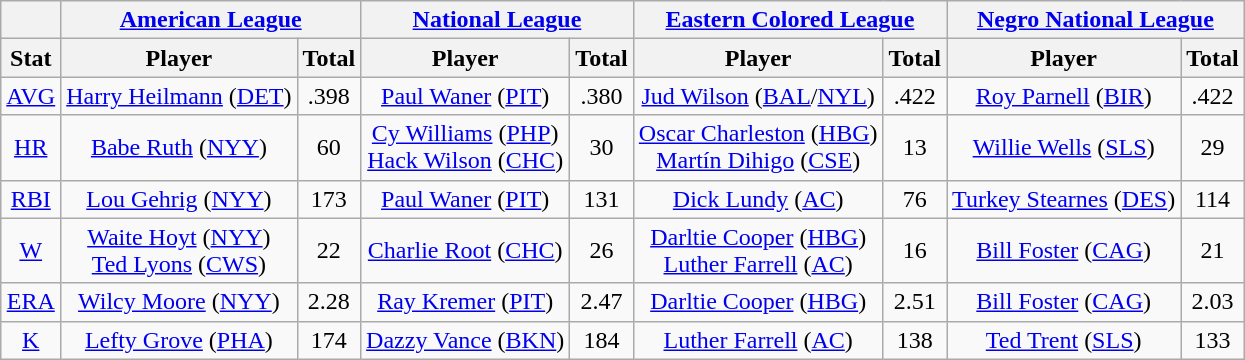<table class="wikitable" style="text-align:center;">
<tr>
<th></th>
<th colspan=2><a href='#'>American League</a></th>
<th colspan=2><a href='#'>National League</a></th>
<th colspan=2><a href='#'>Eastern Colored League</a></th>
<th colspan=2><a href='#'>Negro National League</a></th>
</tr>
<tr>
<th>Stat</th>
<th>Player</th>
<th>Total</th>
<th>Player</th>
<th>Total</th>
<th>Player</th>
<th>Total</th>
<th>Player</th>
<th>Total</th>
</tr>
<tr>
<td><a href='#'>AVG</a></td>
<td><a href='#'>Harry Heilmann</a> (<a href='#'>DET</a>)</td>
<td>.398</td>
<td><a href='#'>Paul Waner</a> (<a href='#'>PIT</a>)</td>
<td>.380</td>
<td><a href='#'>Jud Wilson</a> (<a href='#'>BAL</a>/<a href='#'>NYL</a>)</td>
<td>.422</td>
<td><a href='#'>Roy Parnell</a> (<a href='#'>BIR</a>)</td>
<td>.422</td>
</tr>
<tr>
<td><a href='#'>HR</a></td>
<td><a href='#'>Babe Ruth</a> (<a href='#'>NYY</a>)</td>
<td>60</td>
<td><a href='#'>Cy Williams</a> (<a href='#'>PHP</a>)<br><a href='#'>Hack Wilson</a> (<a href='#'>CHC</a>)</td>
<td>30</td>
<td><a href='#'>Oscar Charleston</a> (<a href='#'>HBG</a>)<br><a href='#'>Martín Dihigo</a> (<a href='#'>CSE</a>)</td>
<td>13</td>
<td><a href='#'>Willie Wells</a> (<a href='#'>SLS</a>)</td>
<td>29</td>
</tr>
<tr>
<td><a href='#'>RBI</a></td>
<td><a href='#'>Lou Gehrig</a> (<a href='#'>NYY</a>)</td>
<td>173</td>
<td><a href='#'>Paul Waner</a> (<a href='#'>PIT</a>)</td>
<td>131</td>
<td><a href='#'>Dick Lundy</a> (<a href='#'>AC</a>)</td>
<td>76</td>
<td><a href='#'>Turkey Stearnes</a> (<a href='#'>DES</a>)</td>
<td>114</td>
</tr>
<tr>
<td><a href='#'>W</a></td>
<td><a href='#'>Waite Hoyt</a> (<a href='#'>NYY</a>)<br><a href='#'>Ted Lyons</a> (<a href='#'>CWS</a>)</td>
<td>22</td>
<td><a href='#'>Charlie Root</a> (<a href='#'>CHC</a>)</td>
<td>26</td>
<td><a href='#'>Darltie Cooper</a> (<a href='#'>HBG</a>)<br><a href='#'>Luther Farrell</a> (<a href='#'>AC</a>)</td>
<td>16</td>
<td><a href='#'>Bill Foster</a> (<a href='#'>CAG</a>)</td>
<td>21</td>
</tr>
<tr>
<td><a href='#'>ERA</a></td>
<td><a href='#'>Wilcy Moore</a> (<a href='#'>NYY</a>)</td>
<td>2.28</td>
<td><a href='#'>Ray Kremer</a> (<a href='#'>PIT</a>)</td>
<td>2.47</td>
<td><a href='#'>Darltie Cooper</a> (<a href='#'>HBG</a>)</td>
<td>2.51</td>
<td><a href='#'>Bill Foster</a> (<a href='#'>CAG</a>)</td>
<td>2.03</td>
</tr>
<tr>
<td><a href='#'>K</a></td>
<td><a href='#'>Lefty Grove</a> (<a href='#'>PHA</a>)</td>
<td>174</td>
<td><a href='#'>Dazzy Vance</a> (<a href='#'>BKN</a>)</td>
<td>184</td>
<td><a href='#'>Luther Farrell</a> (<a href='#'>AC</a>)</td>
<td>138</td>
<td><a href='#'>Ted Trent</a> (<a href='#'>SLS</a>)</td>
<td>133</td>
</tr>
</table>
